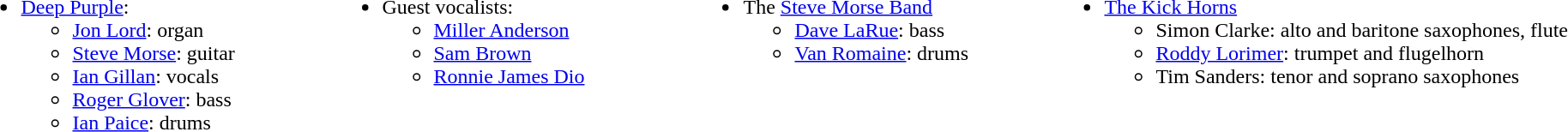<table>
<tr>
<td style="width:20%; vertical-align:top;"><br><ul><li><a href='#'>Deep Purple</a>:<ul><li><a href='#'>Jon Lord</a>: organ</li><li><a href='#'>Steve Morse</a>: guitar</li><li><a href='#'>Ian Gillan</a>: vocals</li><li><a href='#'>Roger Glover</a>: bass</li><li><a href='#'>Ian Paice</a>: drums</li></ul></li></ul></td>
<td style="width:20%; vertical-align:top;"><br><ul><li>Guest vocalists:<ul><li><a href='#'>Miller Anderson</a></li><li><a href='#'>Sam Brown</a></li><li><a href='#'>Ronnie James Dio</a></li></ul></li></ul></td>
<td style="width:20%; vertical-align:top;"><br><ul><li>The <a href='#'>Steve Morse Band</a><ul><li><a href='#'>Dave LaRue</a>: bass</li><li><a href='#'>Van Romaine</a>: drums</li></ul></li></ul></td>
<td style="width:30%; vertical-align:top;"><br><ul><li><a href='#'>The Kick Horns</a><ul><li>Simon Clarke: alto and baritone saxophones, flute</li><li><a href='#'>Roddy Lorimer</a>: trumpet and flugelhorn</li><li>Tim Sanders: tenor and soprano saxophones</li></ul></li></ul></td>
</tr>
</table>
